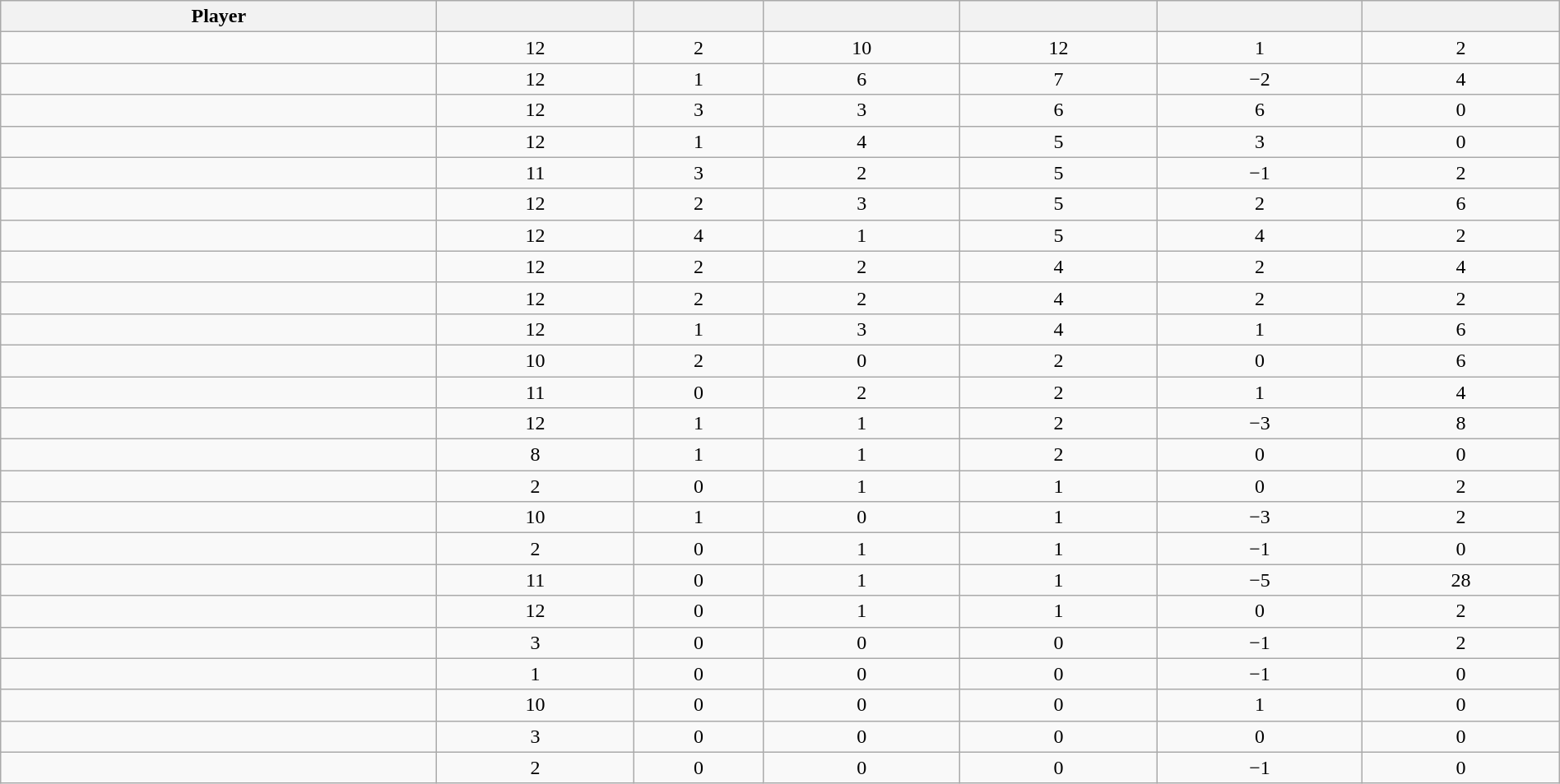<table class="wikitable sortable" style="width:100%;">
<tr align=center>
<th>Player</th>
<th></th>
<th></th>
<th></th>
<th></th>
<th data-sort-type="number"></th>
<th></th>
</tr>
<tr align=center>
<td></td>
<td>12</td>
<td>2</td>
<td>10</td>
<td>12</td>
<td>1</td>
<td>2</td>
</tr>
<tr align=center>
<td></td>
<td>12</td>
<td>1</td>
<td>6</td>
<td>7</td>
<td>−2</td>
<td>4</td>
</tr>
<tr align=center>
<td></td>
<td>12</td>
<td>3</td>
<td>3</td>
<td>6</td>
<td>6</td>
<td>0</td>
</tr>
<tr align=center>
<td></td>
<td>12</td>
<td>1</td>
<td>4</td>
<td>5</td>
<td>3</td>
<td>0</td>
</tr>
<tr align=center>
<td></td>
<td>11</td>
<td>3</td>
<td>2</td>
<td>5</td>
<td>−1</td>
<td>2</td>
</tr>
<tr align=center>
<td></td>
<td>12</td>
<td>2</td>
<td>3</td>
<td>5</td>
<td>2</td>
<td>6</td>
</tr>
<tr align=center>
<td></td>
<td>12</td>
<td>4</td>
<td>1</td>
<td>5</td>
<td>4</td>
<td>2</td>
</tr>
<tr align=center>
<td></td>
<td>12</td>
<td>2</td>
<td>2</td>
<td>4</td>
<td>2</td>
<td>4</td>
</tr>
<tr align=center>
<td></td>
<td>12</td>
<td>2</td>
<td>2</td>
<td>4</td>
<td>2</td>
<td>2</td>
</tr>
<tr align=center>
<td></td>
<td>12</td>
<td>1</td>
<td>3</td>
<td>4</td>
<td>1</td>
<td>6</td>
</tr>
<tr align=center>
<td></td>
<td>10</td>
<td>2</td>
<td>0</td>
<td>2</td>
<td>0</td>
<td>6</td>
</tr>
<tr align=center>
<td></td>
<td>11</td>
<td>0</td>
<td>2</td>
<td>2</td>
<td>1</td>
<td>4</td>
</tr>
<tr align=center>
<td></td>
<td>12</td>
<td>1</td>
<td>1</td>
<td>2</td>
<td>−3</td>
<td>8</td>
</tr>
<tr align=center>
<td></td>
<td>8</td>
<td>1</td>
<td>1</td>
<td>2</td>
<td>0</td>
<td>0</td>
</tr>
<tr align=center>
<td></td>
<td>2</td>
<td>0</td>
<td>1</td>
<td>1</td>
<td>0</td>
<td>2</td>
</tr>
<tr align=center>
<td></td>
<td>10</td>
<td>1</td>
<td>0</td>
<td>1</td>
<td>−3</td>
<td>2</td>
</tr>
<tr align=center>
<td></td>
<td>2</td>
<td>0</td>
<td>1</td>
<td>1</td>
<td>−1</td>
<td>0</td>
</tr>
<tr align=center>
<td></td>
<td>11</td>
<td>0</td>
<td>1</td>
<td>1</td>
<td>−5</td>
<td>28</td>
</tr>
<tr align=center>
<td></td>
<td>12</td>
<td>0</td>
<td>1</td>
<td>1</td>
<td>0</td>
<td>2</td>
</tr>
<tr align=center>
<td></td>
<td>3</td>
<td>0</td>
<td>0</td>
<td>0</td>
<td>−1</td>
<td>2</td>
</tr>
<tr align=center>
<td></td>
<td>1</td>
<td>0</td>
<td>0</td>
<td>0</td>
<td>−1</td>
<td>0</td>
</tr>
<tr align=center>
<td></td>
<td>10</td>
<td>0</td>
<td>0</td>
<td>0</td>
<td>1</td>
<td>0</td>
</tr>
<tr align=center>
<td></td>
<td>3</td>
<td>0</td>
<td>0</td>
<td>0</td>
<td>0</td>
<td>0</td>
</tr>
<tr align=center>
<td></td>
<td>2</td>
<td>0</td>
<td>0</td>
<td>0</td>
<td>−1</td>
<td>0</td>
</tr>
</table>
